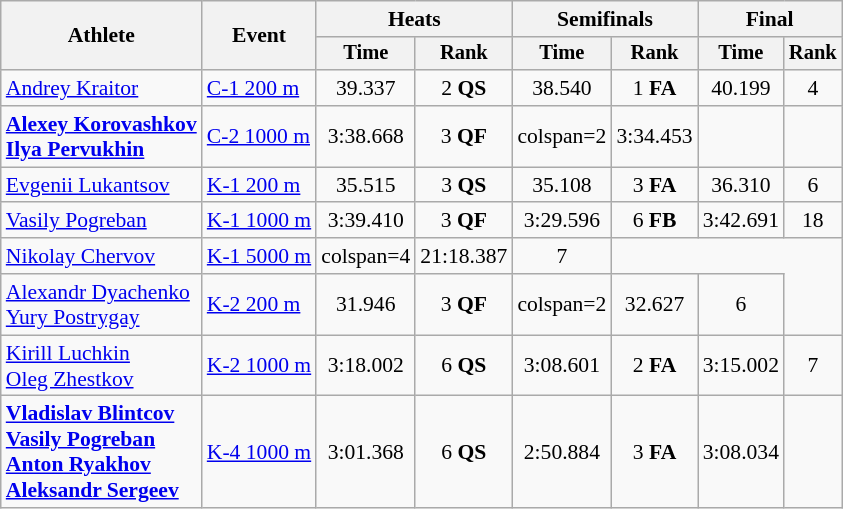<table class="wikitable" style="text-align:center; font-size:90%">
<tr>
<th rowspan=2>Athlete</th>
<th rowspan=2>Event</th>
<th colspan=2>Heats</th>
<th colspan=2>Semifinals</th>
<th colspan=2>Final</th>
</tr>
<tr style="font-size:95%">
<th>Time</th>
<th>Rank</th>
<th>Time</th>
<th>Rank</th>
<th>Time</th>
<th>Rank</th>
</tr>
<tr>
<td align=left><a href='#'>Andrey Kraitor</a></td>
<td align=left><a href='#'>C-1 200 m</a></td>
<td>39.337</td>
<td>2 <strong>QS</strong></td>
<td>38.540</td>
<td>1 <strong>FA</strong></td>
<td>40.199</td>
<td>4</td>
</tr>
<tr>
<td align=left><strong><a href='#'>Alexey Korovashkov</a><br><a href='#'>Ilya Pervukhin</a></strong></td>
<td align=left><a href='#'>C-2 1000 m</a></td>
<td>3:38.668</td>
<td>3 <strong>QF</strong></td>
<td>colspan=2 </td>
<td>3:34.453</td>
<td></td>
</tr>
<tr>
<td align=left><a href='#'>Evgenii Lukantsov</a></td>
<td align=left><a href='#'>K-1 200 m</a></td>
<td>35.515</td>
<td>3 <strong>QS</strong></td>
<td>35.108</td>
<td>3 <strong>FA</strong></td>
<td>36.310</td>
<td>6</td>
</tr>
<tr>
<td align=left><a href='#'>Vasily Pogreban</a></td>
<td align=left><a href='#'>K-1 1000 m</a></td>
<td>3:39.410</td>
<td>3 <strong>QF</strong></td>
<td>3:29.596</td>
<td>6 <strong>FB</strong></td>
<td>3:42.691</td>
<td>18</td>
</tr>
<tr>
<td align=left><a href='#'>Nikolay Chervov</a></td>
<td align=left><a href='#'>K-1 5000 m</a></td>
<td>colspan=4 </td>
<td>21:18.387</td>
<td>7</td>
</tr>
<tr>
<td align=left><a href='#'>Alexandr Dyachenko</a><br><a href='#'>Yury Postrygay</a></td>
<td align=left><a href='#'>K-2 200 m</a></td>
<td>31.946</td>
<td>3 <strong>QF</strong></td>
<td>colspan=2 </td>
<td>32.627</td>
<td>6</td>
</tr>
<tr>
<td align=left><a href='#'>Kirill Luchkin</a><br><a href='#'>Oleg Zhestkov</a></td>
<td align=left><a href='#'>K-2 1000 m</a></td>
<td>3:18.002</td>
<td>6 <strong>QS</strong></td>
<td>3:08.601</td>
<td>2 <strong>FA</strong></td>
<td>3:15.002</td>
<td>7</td>
</tr>
<tr>
<td align=left><strong><a href='#'>Vladislav Blintcov</a><br><a href='#'>Vasily Pogreban</a><br><a href='#'>Anton Ryakhov</a><br><a href='#'>Aleksandr Sergeev</a></strong></td>
<td align=left><a href='#'>K-4 1000 m</a></td>
<td>3:01.368</td>
<td>6 <strong>QS</strong></td>
<td>2:50.884</td>
<td>3 <strong>FA</strong></td>
<td>3:08.034</td>
<td></td>
</tr>
</table>
